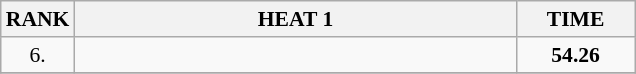<table class="wikitable" style="border-collapse: collapse; font-size: 90%;">
<tr>
<th>RANK</th>
<th style="width: 20em">HEAT 1</th>
<th style="width: 5em">TIME</th>
</tr>
<tr>
<td align="center">6.</td>
<td></td>
<td align="center"><strong>54.26</strong></td>
</tr>
<tr>
</tr>
</table>
